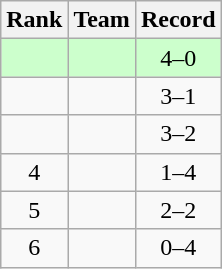<table class=wikitable style="text-align:center;">
<tr>
<th>Rank</th>
<th>Team</th>
<th>Record</th>
</tr>
<tr bgcolor=ccffcc>
<td></td>
<td align=left></td>
<td>4–0</td>
</tr>
<tr>
<td></td>
<td align=left></td>
<td>3–1</td>
</tr>
<tr>
<td></td>
<td align=left></td>
<td>3–2</td>
</tr>
<tr>
<td>4</td>
<td align=left></td>
<td>1–4</td>
</tr>
<tr>
<td>5</td>
<td align=left></td>
<td>2–2</td>
</tr>
<tr>
<td>6</td>
<td align=left></td>
<td>0–4</td>
</tr>
</table>
